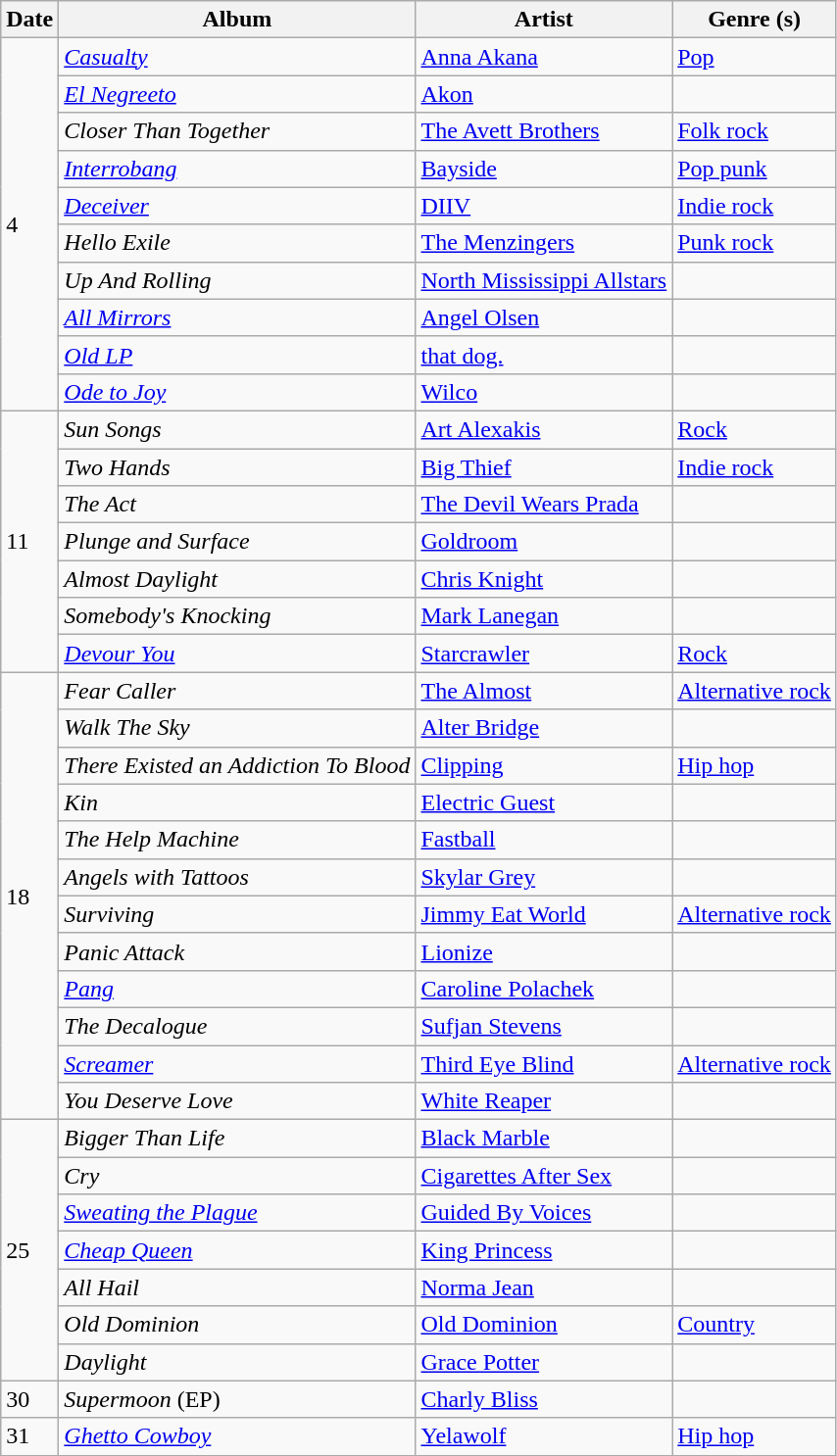<table class="wikitable">
<tr>
<th>Date</th>
<th>Album</th>
<th>Artist</th>
<th>Genre (s)</th>
</tr>
<tr>
<td rowspan="10">4</td>
<td><em><a href='#'>Casualty</a></em></td>
<td><a href='#'>Anna Akana</a></td>
<td><a href='#'>Pop</a></td>
</tr>
<tr>
<td><em><a href='#'>El Negreeto</a></em></td>
<td><a href='#'>Akon</a></td>
<td></td>
</tr>
<tr>
<td><em>Closer Than Together</em></td>
<td><a href='#'>The Avett Brothers</a></td>
<td><a href='#'>Folk rock</a></td>
</tr>
<tr>
<td><em><a href='#'>Interrobang</a></em></td>
<td><a href='#'>Bayside</a></td>
<td><a href='#'>Pop punk</a></td>
</tr>
<tr>
<td><em><a href='#'>Deceiver</a></em></td>
<td><a href='#'>DIIV</a></td>
<td><a href='#'>Indie rock</a></td>
</tr>
<tr>
<td><em>Hello Exile</em></td>
<td><a href='#'>The Menzingers</a></td>
<td><a href='#'>Punk rock</a></td>
</tr>
<tr>
<td><em>Up And Rolling</em></td>
<td><a href='#'>North Mississippi Allstars</a></td>
<td></td>
</tr>
<tr>
<td><em><a href='#'>All Mirrors</a></em></td>
<td><a href='#'>Angel Olsen</a></td>
<td></td>
</tr>
<tr>
<td><em><a href='#'>Old LP</a></em></td>
<td><a href='#'>that dog.</a></td>
<td></td>
</tr>
<tr>
<td><em><a href='#'>Ode to Joy</a></em></td>
<td><a href='#'>Wilco</a></td>
<td></td>
</tr>
<tr>
<td rowspan="7">11</td>
<td><em>Sun Songs</em></td>
<td><a href='#'>Art Alexakis</a></td>
<td><a href='#'>Rock</a></td>
</tr>
<tr>
<td><em>Two Hands</em></td>
<td><a href='#'>Big Thief</a></td>
<td><a href='#'>Indie rock</a></td>
</tr>
<tr>
<td><em>The Act</em></td>
<td><a href='#'>The Devil Wears Prada</a></td>
<td></td>
</tr>
<tr>
<td><em>Plunge and Surface</em></td>
<td><a href='#'>Goldroom</a></td>
<td></td>
</tr>
<tr>
<td><em>Almost Daylight</em></td>
<td><a href='#'>Chris Knight</a></td>
<td></td>
</tr>
<tr>
<td><em>Somebody's Knocking</em></td>
<td><a href='#'>Mark Lanegan</a></td>
<td></td>
</tr>
<tr>
<td><em><a href='#'>Devour You</a></em></td>
<td><a href='#'>Starcrawler</a></td>
<td><a href='#'>Rock</a></td>
</tr>
<tr>
<td rowspan="12">18</td>
<td><em>Fear Caller</em></td>
<td><a href='#'>The Almost</a></td>
<td><a href='#'>Alternative rock</a></td>
</tr>
<tr>
<td><em>Walk The Sky</em></td>
<td><a href='#'>Alter Bridge</a></td>
<td></td>
</tr>
<tr>
<td><em>There Existed an Addiction To Blood</em></td>
<td><a href='#'>Clipping</a></td>
<td><a href='#'>Hip hop</a></td>
</tr>
<tr>
<td><em>Kin</em></td>
<td><a href='#'>Electric Guest</a></td>
<td></td>
</tr>
<tr>
<td><em>The Help Machine</em></td>
<td><a href='#'>Fastball</a></td>
<td></td>
</tr>
<tr>
<td><em>Angels with Tattoos</em></td>
<td><a href='#'>Skylar Grey</a></td>
<td></td>
</tr>
<tr>
<td><em>Surviving</em></td>
<td><a href='#'>Jimmy Eat World</a></td>
<td><a href='#'>Alternative rock</a></td>
</tr>
<tr>
<td><em>Panic Attack</em></td>
<td><a href='#'>Lionize</a></td>
<td></td>
</tr>
<tr>
<td><em><a href='#'>Pang</a></em></td>
<td><a href='#'>Caroline Polachek</a></td>
<td></td>
</tr>
<tr>
<td><em>The Decalogue</em></td>
<td><a href='#'>Sufjan Stevens</a></td>
<td></td>
</tr>
<tr>
<td><em><a href='#'>Screamer</a></em></td>
<td><a href='#'>Third Eye Blind</a></td>
<td><a href='#'>Alternative rock</a></td>
</tr>
<tr>
<td><em>You Deserve Love</em></td>
<td><a href='#'>White Reaper</a></td>
<td></td>
</tr>
<tr>
<td rowspan="7">25</td>
<td><em>Bigger Than Life</em></td>
<td><a href='#'>Black Marble</a></td>
<td></td>
</tr>
<tr>
<td><em>Cry</em></td>
<td><a href='#'>Cigarettes After Sex</a></td>
<td></td>
</tr>
<tr>
<td><em><a href='#'>Sweating the Plague</a></em></td>
<td><a href='#'>Guided By Voices</a></td>
<td></td>
</tr>
<tr>
<td><em><a href='#'>Cheap Queen</a></em></td>
<td><a href='#'>King Princess</a></td>
<td></td>
</tr>
<tr>
<td><em>All Hail</em></td>
<td><a href='#'>Norma Jean</a></td>
<td></td>
</tr>
<tr>
<td><em>Old Dominion</em></td>
<td><a href='#'>Old Dominion</a></td>
<td><a href='#'>Country</a></td>
</tr>
<tr>
<td><em>Daylight</em></td>
<td><a href='#'>Grace Potter</a></td>
<td></td>
</tr>
<tr>
<td>30</td>
<td><em>Supermoon</em> (EP)</td>
<td><a href='#'>Charly Bliss</a></td>
<td></td>
</tr>
<tr>
<td>31</td>
<td><em><a href='#'>Ghetto Cowboy</a></em></td>
<td><a href='#'>Yelawolf</a></td>
<td><a href='#'>Hip hop</a></td>
</tr>
</table>
